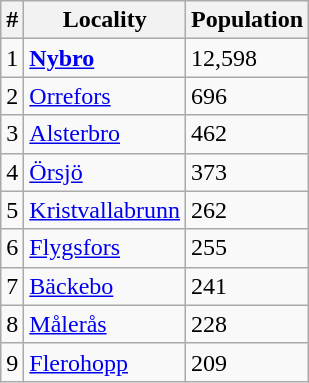<table class="wikitable">
<tr>
<th>#</th>
<th>Locality</th>
<th>Population</th>
</tr>
<tr>
<td>1</td>
<td><strong><a href='#'>Nybro</a></strong></td>
<td>12,598</td>
</tr>
<tr>
<td>2</td>
<td><a href='#'>Orrefors</a></td>
<td>696</td>
</tr>
<tr>
<td>3</td>
<td><a href='#'>Alsterbro</a></td>
<td>462</td>
</tr>
<tr>
<td>4</td>
<td><a href='#'>Örsjö</a></td>
<td>373</td>
</tr>
<tr>
<td>5</td>
<td><a href='#'>Kristvallabrunn</a></td>
<td>262</td>
</tr>
<tr>
<td>6</td>
<td><a href='#'>Flygsfors</a></td>
<td>255</td>
</tr>
<tr>
<td>7</td>
<td><a href='#'>Bäckebo</a></td>
<td>241</td>
</tr>
<tr>
<td>8</td>
<td><a href='#'>Målerås</a></td>
<td>228</td>
</tr>
<tr>
<td>9</td>
<td><a href='#'>Flerohopp</a></td>
<td>209</td>
</tr>
</table>
